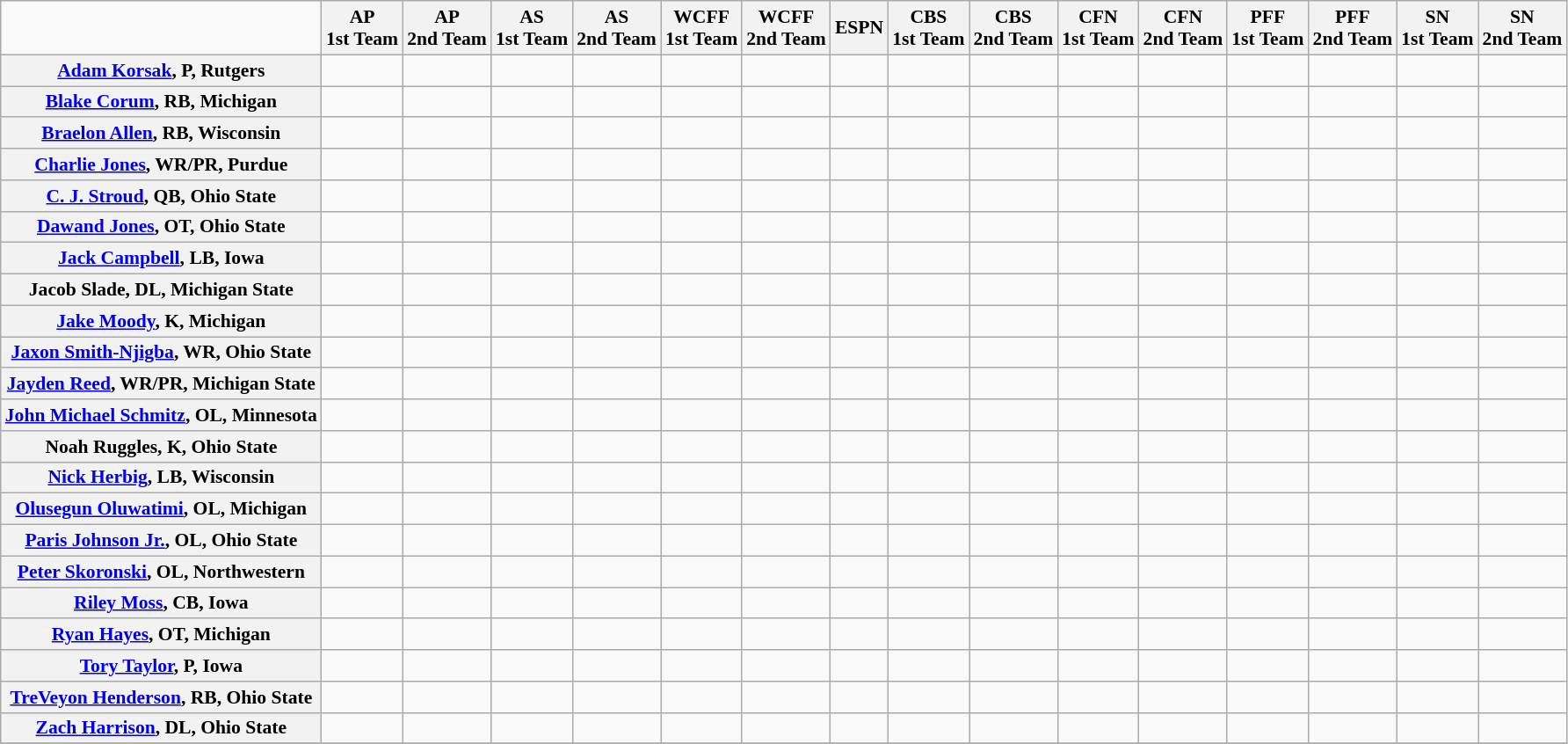<table class="wikitable" style="white-space:nowrap; font-size:90%; text-align:center;">
<tr>
<td></td>
<th>AP<br>1st Team<br></th>
<th>AP<br>2nd Team</th>
<th>AS <br>1st Team<br></th>
<th>AS<br>2nd Team</th>
<th>WCFF<br>1st Team<br></th>
<th>WCFF<br>2nd Team</th>
<th>ESPN<br></th>
<th>CBS<br>1st Team<br></th>
<th>CBS<br>2nd Team</th>
<th>CFN<br>1st Team<br></th>
<th>CFN<br>2nd Team</th>
<th>PFF<br>1st Team<br></th>
<th>PFF<br>2nd Team</th>
<th>SN<br>1st Team<br></th>
<th>SN<br>2nd Team</th>
</tr>
<tr>
<th><a href='#'>Adam Korsak</a>, P, Rutgers</th>
<td></td>
<td></td>
<td></td>
<td></td>
<td></td>
<td></td>
<td></td>
<td></td>
<td></td>
<td></td>
<td></td>
<td></td>
<td></td>
<td></td>
<td></td>
</tr>
<tr>
<th><a href='#'>Blake Corum</a>, RB, Michigan</th>
<td></td>
<td></td>
<td></td>
<td></td>
<td></td>
<td></td>
<td></td>
<td></td>
<td></td>
<td></td>
<td></td>
<td></td>
<td></td>
<td></td>
<td></td>
</tr>
<tr>
<th><a href='#'>Braelon Allen</a>, RB, Wisconsin</th>
<td></td>
<td></td>
<td></td>
<td></td>
<td></td>
<td></td>
<td></td>
<td></td>
<td></td>
<td></td>
<td></td>
<td></td>
<td></td>
<td></td>
<td></td>
</tr>
<tr>
<th><a href='#'>Charlie Jones</a>, WR/PR, Purdue</th>
<td></td>
<td></td>
<td></td>
<td></td>
<td></td>
<td></td>
<td></td>
<td></td>
<td></td>
<td></td>
<td></td>
<td></td>
<td></td>
<td></td>
<td></td>
</tr>
<tr>
<th><a href='#'>C. J. Stroud</a>, QB, Ohio State</th>
<td></td>
<td></td>
<td></td>
<td></td>
<td></td>
<td></td>
<td></td>
<td></td>
<td></td>
<td></td>
<td></td>
<td></td>
<td></td>
<td></td>
<td></td>
</tr>
<tr>
<th><a href='#'>Dawand Jones</a>, OT, Ohio State</th>
<td></td>
<td></td>
<td></td>
<td></td>
<td></td>
<td></td>
<td></td>
<td></td>
<td></td>
<td></td>
<td></td>
<td></td>
<td></td>
<td></td>
<td></td>
</tr>
<tr>
<th><a href='#'>Jack Campbell</a>, LB, Iowa</th>
<td></td>
<td></td>
<td></td>
<td></td>
<td></td>
<td></td>
<td></td>
<td></td>
<td></td>
<td></td>
<td></td>
<td></td>
<td></td>
<td></td>
<td></td>
</tr>
<tr>
<th>Jacob Slade, DL, Michigan State</th>
<td></td>
<td></td>
<td></td>
<td></td>
<td></td>
<td></td>
<td></td>
<td></td>
<td></td>
<td></td>
<td></td>
<td></td>
<td></td>
<td></td>
<td></td>
</tr>
<tr>
<th><a href='#'>Jake Moody</a>, K, Michigan</th>
<td></td>
<td></td>
<td></td>
<td></td>
<td></td>
<td></td>
<td></td>
<td></td>
<td></td>
<td></td>
<td></td>
<td></td>
<td></td>
<td></td>
<td></td>
</tr>
<tr>
<th><a href='#'>Jaxon Smith-Njigba</a>, WR, Ohio State</th>
<td></td>
<td></td>
<td></td>
<td></td>
<td></td>
<td></td>
<td></td>
<td></td>
<td></td>
<td></td>
<td></td>
<td></td>
<td></td>
<td></td>
<td></td>
</tr>
<tr>
<th><a href='#'>Jayden Reed</a>, WR/PR, Michigan State</th>
<td></td>
<td></td>
<td></td>
<td></td>
<td></td>
<td></td>
<td></td>
<td></td>
<td></td>
<td></td>
<td></td>
<td></td>
<td></td>
<td></td>
<td></td>
</tr>
<tr>
<th><a href='#'>John Michael Schmitz</a>, OL, Minnesota</th>
<td></td>
<td></td>
<td></td>
<td></td>
<td></td>
<td></td>
<td></td>
<td></td>
<td></td>
<td></td>
<td></td>
<td></td>
<td></td>
<td></td>
<td></td>
</tr>
<tr>
<th>Noah Ruggles, K, Ohio State</th>
<td></td>
<td></td>
<td></td>
<td></td>
<td></td>
<td></td>
<td></td>
<td></td>
<td></td>
<td></td>
<td></td>
<td></td>
<td></td>
<td></td>
<td></td>
</tr>
<tr>
<th><a href='#'>Nick Herbig</a>, LB, Wisconsin</th>
<td></td>
<td></td>
<td></td>
<td></td>
<td></td>
<td></td>
<td></td>
<td></td>
<td></td>
<td></td>
<td></td>
<td></td>
<td></td>
<td></td>
<td></td>
</tr>
<tr>
<th><a href='#'>Olusegun Oluwatimi</a>, OL, Michigan</th>
<td></td>
<td></td>
<td></td>
<td></td>
<td></td>
<td></td>
<td></td>
<td></td>
<td></td>
<td></td>
<td></td>
<td></td>
<td></td>
<td></td>
<td></td>
</tr>
<tr>
<th><a href='#'>Paris Johnson Jr.</a>, OL, Ohio State</th>
<td></td>
<td></td>
<td></td>
<td></td>
<td></td>
<td></td>
<td></td>
<td></td>
<td></td>
<td></td>
<td></td>
<td></td>
<td></td>
<td></td>
<td></td>
</tr>
<tr>
<th><a href='#'>Peter Skoronski</a>, OL, Northwestern</th>
<td></td>
<td></td>
<td></td>
<td></td>
<td></td>
<td></td>
<td></td>
<td></td>
<td></td>
<td></td>
<td></td>
<td></td>
<td></td>
<td></td>
<td></td>
</tr>
<tr>
<th><a href='#'>Riley Moss</a>, CB, Iowa</th>
<td></td>
<td></td>
<td></td>
<td></td>
<td></td>
<td></td>
<td></td>
<td></td>
<td></td>
<td></td>
<td></td>
<td></td>
<td></td>
<td></td>
<td></td>
</tr>
<tr>
<th><a href='#'>Ryan Hayes</a>, OT, Michigan</th>
<td></td>
<td></td>
<td></td>
<td></td>
<td></td>
<td></td>
<td></td>
<td></td>
<td></td>
<td></td>
<td></td>
<td></td>
<td></td>
<td></td>
<td></td>
</tr>
<tr>
<th><a href='#'>Tory Taylor</a>, P, Iowa</th>
<td></td>
<td></td>
<td></td>
<td></td>
<td></td>
<td></td>
<td></td>
<td></td>
<td></td>
<td></td>
<td></td>
<td></td>
<td></td>
<td></td>
<td></td>
</tr>
<tr>
<th><a href='#'>TreVeyon Henderson</a>, RB, Ohio State</th>
<td></td>
<td></td>
<td></td>
<td></td>
<td></td>
<td></td>
<td></td>
<td></td>
<td></td>
<td></td>
<td></td>
<td></td>
<td></td>
<td></td>
<td></td>
</tr>
<tr>
<th><a href='#'>Zach Harrison</a>, DL, Ohio State</th>
<td></td>
<td></td>
<td></td>
<td></td>
<td></td>
<td></td>
<td></td>
<td></td>
<td></td>
<td></td>
<td></td>
<td></td>
<td></td>
<td></td>
<td></td>
</tr>
<tr>
</tr>
</table>
